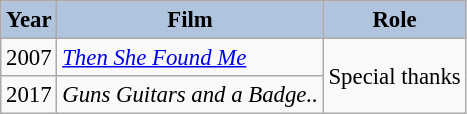<table class="wikitable" style="font-size:95%;">
<tr>
<th style="background:#B0C4DE;">Year</th>
<th style="background:#B0C4DE;">Film</th>
<th style="background:#B0C4DE;">Role</th>
</tr>
<tr>
<td>2007</td>
<td><em><a href='#'>Then She Found Me</a></em></td>
<td rowspan=2>Special thanks</td>
</tr>
<tr>
<td>2017</td>
<td><em>Guns Guitars and a Badge..</em></td>
</tr>
</table>
